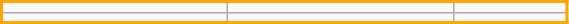<table class="wikitable" align="center" width="30%" style="font-size:90%; border:2px solid orange;">
<tr>
<td width="40%" align="center" valign="center"></td>
<td width="40%" align="center" valign="center"></td>
<td width="40%" align="center" valign="center"></td>
</tr>
<tr>
<td valign="top"></td>
<td valign="top"></td>
<td valign="top"></td>
</tr>
<tr>
</tr>
</table>
